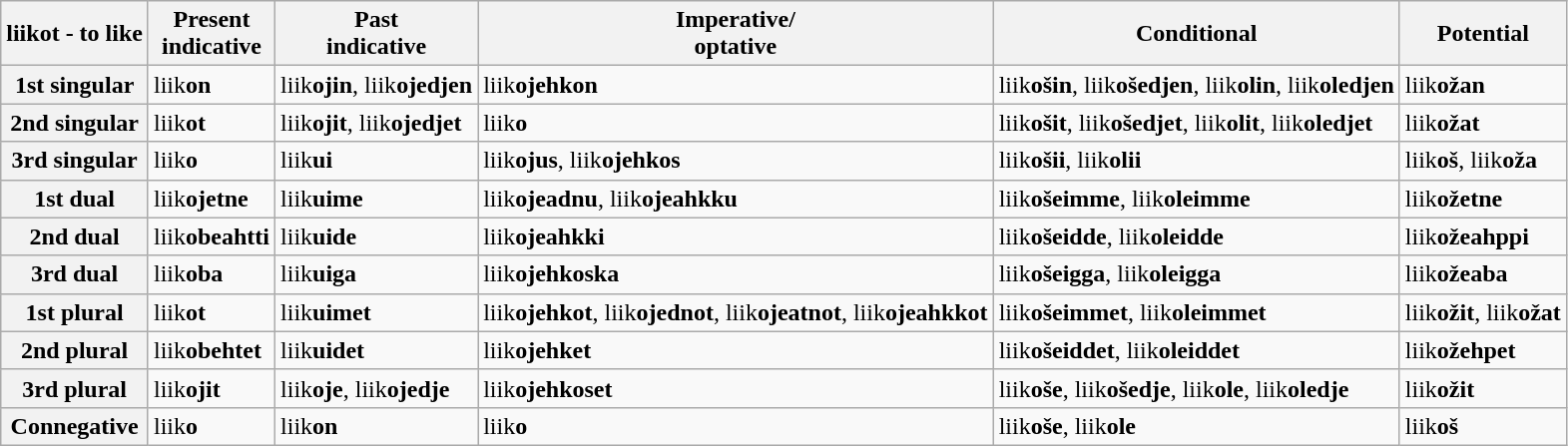<table class="wikitable">
<tr>
<th>liikot - to like</th>
<th>Present<br>indicative</th>
<th>Past<br>indicative</th>
<th>Imperative/<br>optative</th>
<th>Conditional</th>
<th>Potential</th>
</tr>
<tr>
<th>1st singular</th>
<td>liik<strong>on</strong></td>
<td>liik<strong>ojin</strong>, liik<strong>ojedjen</strong></td>
<td>liik<strong>ojehkon</strong></td>
<td>liik<strong>ošin</strong>, liik<strong>ošedjen</strong>, liik<strong>olin</strong>, liik<strong>oledjen</strong></td>
<td>liik<strong>ožan</strong></td>
</tr>
<tr>
<th>2nd singular</th>
<td>liik<strong>ot</strong></td>
<td>liik<strong>ojit</strong>, liik<strong>ojedjet</strong></td>
<td>liik<strong>o</strong></td>
<td>liik<strong>ošit</strong>, liik<strong>ošedjet</strong>, liik<strong>olit</strong>, liik<strong>oledjet</strong></td>
<td>liik<strong>ožat</strong></td>
</tr>
<tr>
<th>3rd singular</th>
<td>liik<strong>o</strong></td>
<td>liik<strong>ui</strong></td>
<td>liik<strong>ojus</strong>, liik<strong>ojehkos</strong></td>
<td>liik<strong>ošii</strong>, liik<strong>olii</strong></td>
<td>liik<strong>oš</strong>, liik<strong>oža</strong></td>
</tr>
<tr>
<th>1st dual</th>
<td>liik<strong>ojetne</strong></td>
<td>liik<strong>uime</strong></td>
<td>liik<strong>ojeadnu</strong>, liik<strong>ojeahkku</strong></td>
<td>liik<strong>ošeimme</strong>, liik<strong>oleimme</strong></td>
<td>liik<strong>ožetne</strong></td>
</tr>
<tr>
<th>2nd dual</th>
<td>liik<strong>obeahtti</strong></td>
<td>liik<strong>uide</strong></td>
<td>liik<strong>ojeahkki</strong></td>
<td>liik<strong>ošeidde</strong>, liik<strong>oleidde</strong></td>
<td>liik<strong>ožeahppi</strong></td>
</tr>
<tr>
<th>3rd dual</th>
<td>liik<strong>oba</strong></td>
<td>liik<strong>uiga</strong></td>
<td>liik<strong>ojehkoska</strong></td>
<td>liik<strong>ošeigga</strong>, liik<strong>oleigga</strong></td>
<td>liik<strong>ožeaba</strong></td>
</tr>
<tr>
<th>1st plural</th>
<td>liik<strong>ot</strong></td>
<td>liik<strong>uimet</strong></td>
<td>liik<strong>ojehkot</strong>, liik<strong>ojednot</strong>, liik<strong>ojeatnot</strong>, liik<strong>ojeahkkot</strong></td>
<td>liik<strong>ošeimmet</strong>, liik<strong>oleimmet</strong></td>
<td>liik<strong>ožit</strong>, liik<strong>ožat</strong></td>
</tr>
<tr>
<th>2nd plural</th>
<td>liik<strong>obehtet</strong></td>
<td>liik<strong>uidet</strong></td>
<td>liik<strong>ojehket</strong></td>
<td>liik<strong>ošeiddet</strong>, liik<strong>oleiddet</strong></td>
<td>liik<strong>ožehpet</strong></td>
</tr>
<tr>
<th>3rd plural</th>
<td>liik<strong>ojit</strong></td>
<td>liik<strong>oje</strong>, liik<strong>ojedje</strong></td>
<td>liik<strong>ojehkoset</strong></td>
<td>liik<strong>oše</strong>, liik<strong>ošedje</strong>, liik<strong>ole</strong>, liik<strong>oledje</strong></td>
<td>liik<strong>ožit</strong></td>
</tr>
<tr>
<th>Connegative</th>
<td>liik<strong>o</strong></td>
<td>liik<strong>on</strong></td>
<td>liik<strong>o</strong></td>
<td>liik<strong>oše</strong>, liik<strong>ole</strong></td>
<td>liik<strong>oš</strong></td>
</tr>
</table>
